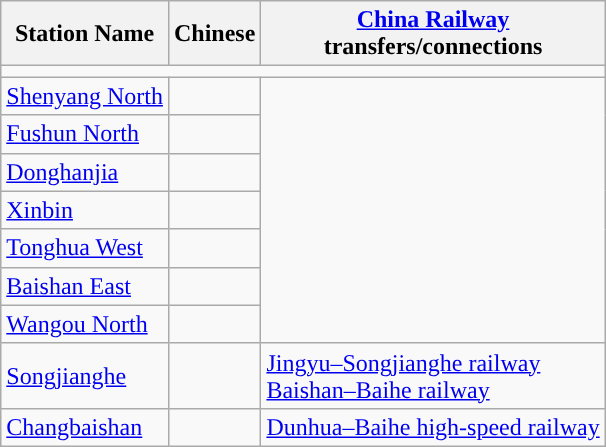<table class="wikitable">
<tr>
<th>Station Name</th>
<th>Chinese<br></th>
<th><a href='#'>China Railway</a><br>transfers/connections<br>
</th>
</tr>
<tr style="background:#">
<td colspan = "11"></td>
</tr>
<tr>
<td><a href='#'>Shenyang North</a></td>
<td></td>
</tr>
<tr>
<td><a href='#'>Fushun North</a></td>
<td></td>
</tr>
<tr>
<td><a href='#'>Donghanjia</a></td>
<td></td>
</tr>
<tr>
<td><a href='#'>Xinbin</a></td>
<td></td>
</tr>
<tr>
<td><a href='#'>Tonghua West</a></td>
<td></td>
</tr>
<tr>
<td><a href='#'>Baishan East</a></td>
<td></td>
</tr>
<tr>
<td><a href='#'>Wangou North</a></td>
<td></td>
</tr>
<tr>
<td><a href='#'>Songjianghe</a></td>
<td></td>
<td><a href='#'>Jingyu–Songjianghe railway</a><br><a href='#'>Baishan–Baihe railway</a></td>
</tr>
<tr>
<td><a href='#'>Changbaishan</a></td>
<td></td>
<td><a href='#'>Dunhua–Baihe high-speed railway</a></td>
</tr>
</table>
